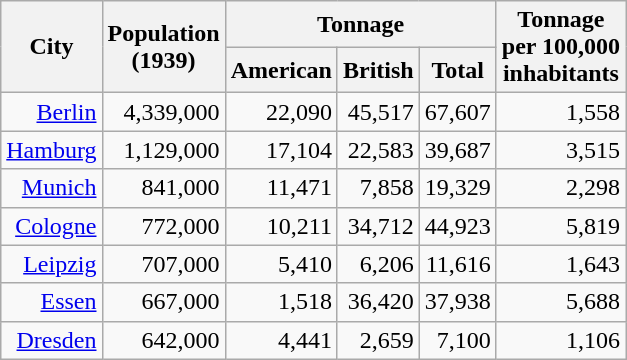<table class="wikitable floatright" style="text-align:right;">
<tr>
<th rowspan=2>City</th>
<th rowspan=2>Population<br>(1939)</th>
<th colspan=3>Tonnage</th>
<th rowspan="2">Tonnage<br> per 100,000<br> inhabitants</th>
</tr>
<tr>
<th>American</th>
<th>British</th>
<th>Total</th>
</tr>
<tr>
<td><a href='#'>Berlin</a></td>
<td>4,339,000</td>
<td>22,090</td>
<td>45,517</td>
<td>67,607</td>
<td>1,558</td>
</tr>
<tr>
<td><a href='#'>Hamburg</a></td>
<td>1,129,000</td>
<td>17,104</td>
<td>22,583</td>
<td>39,687</td>
<td>3,515</td>
</tr>
<tr>
<td><a href='#'>Munich</a></td>
<td>841,000</td>
<td>11,471</td>
<td>7,858</td>
<td>19,329</td>
<td>2,298</td>
</tr>
<tr>
<td><a href='#'>Cologne</a></td>
<td>772,000</td>
<td>10,211</td>
<td>34,712</td>
<td>44,923</td>
<td>5,819</td>
</tr>
<tr>
<td><a href='#'>Leipzig</a></td>
<td>707,000</td>
<td>5,410</td>
<td>6,206</td>
<td>11,616</td>
<td>1,643</td>
</tr>
<tr>
<td><a href='#'>Essen</a></td>
<td>667,000</td>
<td>1,518</td>
<td>36,420</td>
<td>37,938</td>
<td>5,688</td>
</tr>
<tr>
<td><a href='#'>Dresden</a></td>
<td>642,000</td>
<td>4,441</td>
<td>2,659</td>
<td>7,100</td>
<td>1,106</td>
</tr>
</table>
